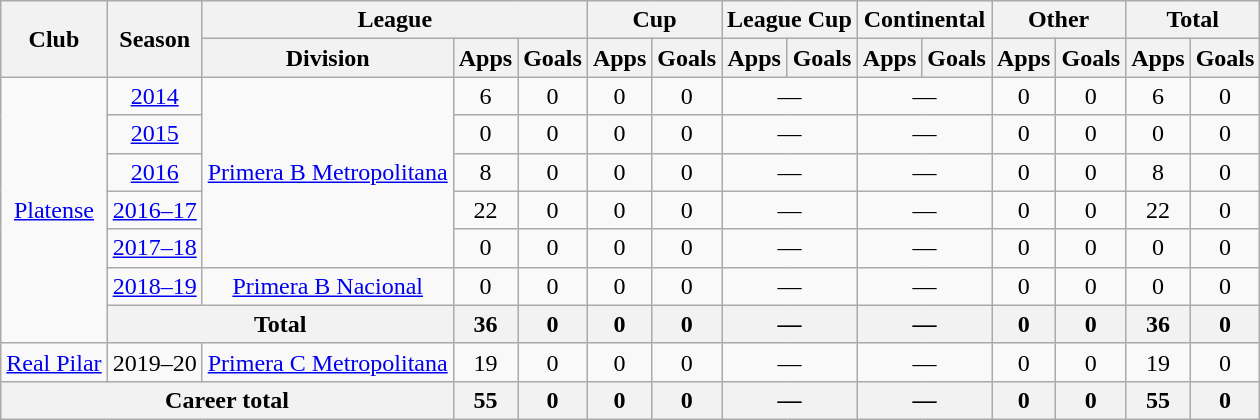<table class="wikitable" style="text-align:center">
<tr>
<th rowspan="2">Club</th>
<th rowspan="2">Season</th>
<th colspan="3">League</th>
<th colspan="2">Cup</th>
<th colspan="2">League Cup</th>
<th colspan="2">Continental</th>
<th colspan="2">Other</th>
<th colspan="2">Total</th>
</tr>
<tr>
<th>Division</th>
<th>Apps</th>
<th>Goals</th>
<th>Apps</th>
<th>Goals</th>
<th>Apps</th>
<th>Goals</th>
<th>Apps</th>
<th>Goals</th>
<th>Apps</th>
<th>Goals</th>
<th>Apps</th>
<th>Goals</th>
</tr>
<tr>
<td rowspan="7"><a href='#'>Platense</a></td>
<td><a href='#'>2014</a></td>
<td rowspan="5"><a href='#'>Primera B Metropolitana</a></td>
<td>6</td>
<td>0</td>
<td>0</td>
<td>0</td>
<td colspan="2">—</td>
<td colspan="2">—</td>
<td>0</td>
<td>0</td>
<td>6</td>
<td>0</td>
</tr>
<tr>
<td><a href='#'>2015</a></td>
<td>0</td>
<td>0</td>
<td>0</td>
<td>0</td>
<td colspan="2">—</td>
<td colspan="2">—</td>
<td>0</td>
<td>0</td>
<td>0</td>
<td>0</td>
</tr>
<tr>
<td><a href='#'>2016</a></td>
<td>8</td>
<td>0</td>
<td>0</td>
<td>0</td>
<td colspan="2">—</td>
<td colspan="2">—</td>
<td>0</td>
<td>0</td>
<td>8</td>
<td>0</td>
</tr>
<tr>
<td><a href='#'>2016–17</a></td>
<td>22</td>
<td>0</td>
<td>0</td>
<td>0</td>
<td colspan="2">—</td>
<td colspan="2">—</td>
<td>0</td>
<td>0</td>
<td>22</td>
<td>0</td>
</tr>
<tr>
<td><a href='#'>2017–18</a></td>
<td>0</td>
<td>0</td>
<td>0</td>
<td>0</td>
<td colspan="2">—</td>
<td colspan="2">—</td>
<td>0</td>
<td>0</td>
<td>0</td>
<td>0</td>
</tr>
<tr>
<td><a href='#'>2018–19</a></td>
<td rowspan="1"><a href='#'>Primera B Nacional</a></td>
<td>0</td>
<td>0</td>
<td>0</td>
<td>0</td>
<td colspan="2">—</td>
<td colspan="2">—</td>
<td>0</td>
<td>0</td>
<td>0</td>
<td>0</td>
</tr>
<tr>
<th colspan="2">Total</th>
<th>36</th>
<th>0</th>
<th>0</th>
<th>0</th>
<th colspan="2">—</th>
<th colspan="2">—</th>
<th>0</th>
<th>0</th>
<th>36</th>
<th>0</th>
</tr>
<tr>
<td rowspan="1"><a href='#'>Real Pilar</a></td>
<td>2019–20</td>
<td rowspan="1"><a href='#'>Primera C Metropolitana</a></td>
<td>19</td>
<td>0</td>
<td>0</td>
<td>0</td>
<td colspan="2">—</td>
<td colspan="2">—</td>
<td>0</td>
<td>0</td>
<td>19</td>
<td>0</td>
</tr>
<tr>
<th colspan="3">Career total</th>
<th>55</th>
<th>0</th>
<th>0</th>
<th>0</th>
<th colspan="2">—</th>
<th colspan="2">—</th>
<th>0</th>
<th>0</th>
<th>55</th>
<th>0</th>
</tr>
</table>
